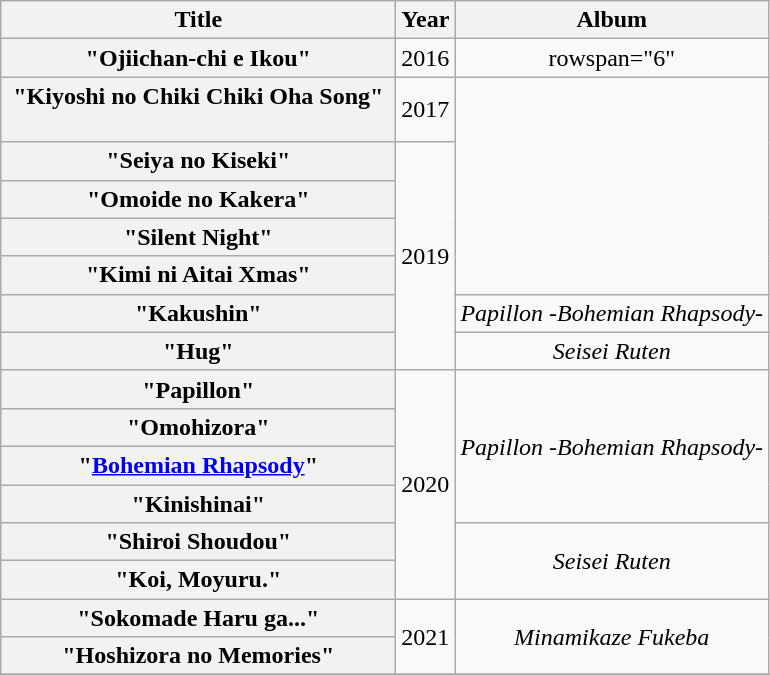<table class="wikitable plainrowheaders" style="text-align:center;">
<tr>
<th rowspan="1" style="width:16em;">Title</th>
<th rowspan="1">Year</th>
<th rowspan="1">Album</th>
</tr>
<tr>
<th scope="row">"Ojiichan-chi e Ikou"<br></th>
<td>2016</td>
<td>rowspan="6" </td>
</tr>
<tr>
<th scope="row">"Kiyoshi no Chiki Chiki Oha Song"<br><br></th>
<td>2017</td>
</tr>
<tr>
<th scope="row">"Seiya no Kiseki"<br></th>
<td rowspan="6">2019</td>
</tr>
<tr>
<th scope="row">"Omoide no Kakera"<br></th>
</tr>
<tr>
<th scope="row">"Silent Night"</th>
</tr>
<tr>
<th scope="row">"Kimi ni Aitai Xmas"<br></th>
</tr>
<tr>
<th scope="row">"Kakushin"<br></th>
<td><em>Papillon -Bohemian Rhapsody-</em></td>
</tr>
<tr>
<th scope="row">"Hug"</th>
<td><em>Seisei Ruten</em></td>
</tr>
<tr>
<th scope="row">"Papillon"</th>
<td rowspan="6">2020</td>
<td rowspan="4"><em>Papillon -Bohemian Rhapsody-</em></td>
</tr>
<tr>
<th scope="row">"Omohizora"</th>
</tr>
<tr>
<th scope="row">"<a href='#'>Bohemian Rhapsody</a>"</th>
</tr>
<tr>
<th scope="row">"Kinishinai"</th>
</tr>
<tr>
<th scope="row">"Shiroi Shoudou"</th>
<td rowspan="2"><em>Seisei Ruten</em></td>
</tr>
<tr>
<th scope="row">"Koi, Moyuru."</th>
</tr>
<tr>
<th scope="row">"Sokomade Haru ga..."</th>
<td rowspan="2">2021</td>
<td rowspan="2"><em>Minamikaze Fukeba</em></td>
</tr>
<tr>
<th scope="row">"Hoshizora no Memories"</th>
</tr>
<tr>
</tr>
</table>
